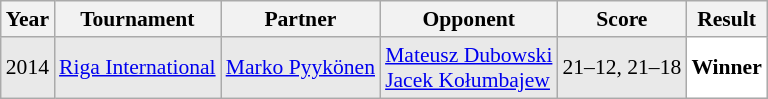<table class="sortable wikitable" style="font-size: 90%;">
<tr>
<th>Year</th>
<th>Tournament</th>
<th>Partner</th>
<th>Opponent</th>
<th>Score</th>
<th>Result</th>
</tr>
<tr style="background:#E9E9E9">
<td align="center">2014</td>
<td align="left"><a href='#'>Riga International</a></td>
<td align="left"> <a href='#'>Marko Pyykönen</a></td>
<td align="left"> <a href='#'>Mateusz Dubowski</a><br> <a href='#'>Jacek Kołumbajew</a></td>
<td align="left">21–12, 21–18</td>
<td style="text-align:left; background:white"> <strong>Winner</strong></td>
</tr>
</table>
